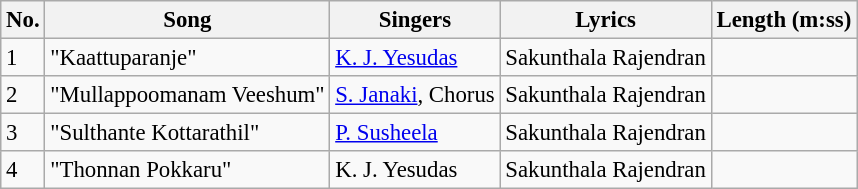<table class="wikitable" style="font-size:95%;">
<tr>
<th>No.</th>
<th>Song</th>
<th>Singers</th>
<th>Lyrics</th>
<th>Length (m:ss)</th>
</tr>
<tr>
<td>1</td>
<td>"Kaattuparanje"</td>
<td><a href='#'>K. J. Yesudas</a></td>
<td>Sakunthala Rajendran</td>
<td></td>
</tr>
<tr>
<td>2</td>
<td>"Mullappoomanam Veeshum"</td>
<td><a href='#'>S. Janaki</a>, Chorus</td>
<td>Sakunthala Rajendran</td>
<td></td>
</tr>
<tr>
<td>3</td>
<td>"Sulthante Kottarathil"</td>
<td><a href='#'>P. Susheela</a></td>
<td>Sakunthala Rajendran</td>
<td></td>
</tr>
<tr>
<td>4</td>
<td>"Thonnan Pokkaru"</td>
<td>K. J. Yesudas</td>
<td>Sakunthala Rajendran</td>
<td></td>
</tr>
</table>
